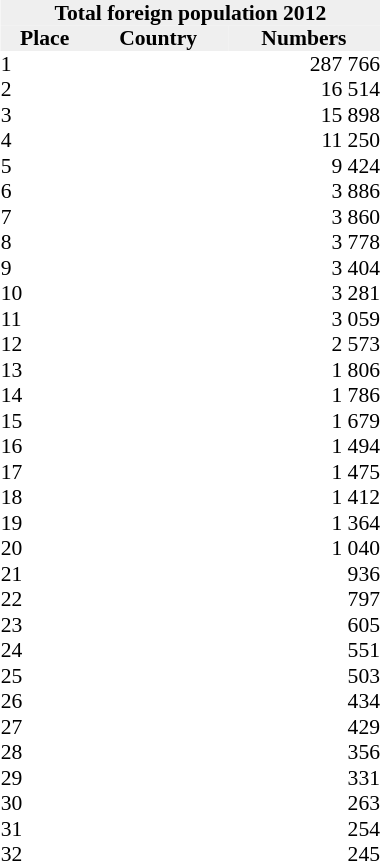<table class="toc" cellpadding=0 cellspacing=0 width=20% style="float:right;clear:all; margin-left:20px; font-size:90%;">
<tr>
<th colspan=8  bgcolor="#efefef">Total foreign population 2012</th>
</tr>
<tr bgcolor="#efefef">
<th>Place</th>
<th>Country</th>
<th>Numbers</th>
</tr>
<tr>
<td>1</td>
<td></td>
<td align="right">287 766</td>
</tr>
<tr>
<td>2</td>
<td></td>
<td align="right">16 514</td>
</tr>
<tr>
<td>3</td>
<td></td>
<td align="right">15 898</td>
</tr>
<tr>
<td>4</td>
<td></td>
<td align="right">11 250</td>
</tr>
<tr>
<td>5</td>
<td></td>
<td align="right">9 424</td>
</tr>
<tr>
<td>6</td>
<td></td>
<td align="right"> 3 886</td>
</tr>
<tr>
<td>7</td>
<td></td>
<td align="right">3 860</td>
</tr>
<tr>
<td>8</td>
<td></td>
<td align="right">3 778</td>
</tr>
<tr>
<td>9</td>
<td></td>
<td align="right">3 404</td>
</tr>
<tr>
<td>10</td>
<td></td>
<td align="right">3 281</td>
</tr>
<tr>
<td>11</td>
<td></td>
<td align="right">3 059</td>
</tr>
<tr>
<td>12</td>
<td></td>
<td align="right">2 573</td>
</tr>
<tr>
<td>13</td>
<td></td>
<td align="right"> 1 806</td>
</tr>
<tr>
<td>14</td>
<td></td>
<td align="right">1 786</td>
</tr>
<tr>
<td>15</td>
<td></td>
<td align="right"> 1 679</td>
</tr>
<tr>
<td>16</td>
<td></td>
<td align="right">1 494</td>
</tr>
<tr>
<td>17</td>
<td></td>
<td align="right">1 475</td>
</tr>
<tr>
<td>18</td>
<td></td>
<td align="right">1 412</td>
</tr>
<tr>
<td>19</td>
<td></td>
<td align="right">1 364</td>
</tr>
<tr>
<td>20</td>
<td></td>
<td align="right">1 040</td>
</tr>
<tr>
<td>21</td>
<td></td>
<td align="right">936</td>
</tr>
<tr>
<td>22</td>
<td></td>
<td align="right">797</td>
</tr>
<tr>
<td>23</td>
<td></td>
<td align="right">605</td>
</tr>
<tr>
<td>24</td>
<td></td>
<td align="right">551</td>
</tr>
<tr>
<td>25</td>
<td></td>
<td align="right">503</td>
</tr>
<tr>
<td>26</td>
<td></td>
<td align="right">434</td>
</tr>
<tr>
<td>27</td>
<td></td>
<td align="right">429</td>
</tr>
<tr>
<td>28</td>
<td></td>
<td align="right">356</td>
</tr>
<tr>
<td>29</td>
<td></td>
<td align="right">331</td>
</tr>
<tr>
<td>30</td>
<td></td>
<td align="right">263</td>
</tr>
<tr>
<td>31</td>
<td></td>
<td align="right">254</td>
</tr>
<tr>
<td>32</td>
<td></td>
<td align="right">245</td>
</tr>
</table>
